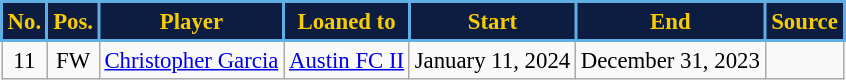<table class="wikitable sortable" style="text-align:center; font-size:95%; text-align:left;">
<tr>
<th style="background:#0D1D41; color:#F8CC00; border:2px solid #5FAFE4;" scope="col">No.</th>
<th style="background:#0D1D41; color:#F8CC00; border:2px solid #5FAFE4;" scope="col">Pos.</th>
<th style="background:#0D1D41; color:#F8CC00; border:2px solid #5FAFE4;" scope="col">Player</th>
<th style="background:#0D1D41; color:#F8CC00; border:2px solid #5FAFE4;" scope="col">Loaned to</th>
<th style="background:#0D1D41; color:#F8CC00; border:2px solid #5FAFE4;" scope="col">Start</th>
<th style="background:#0D1D41; color:#F8CC00; border:2px solid #5FAFE4;" scope="col">End</th>
<th style="background:#0D1D41; color:#F8CC00; border:2px solid #5FAFE4;" scope="col">Source</th>
</tr>
<tr>
<td align="center">11</td>
<td align="center">FW</td>
<td> <a href='#'>Christopher Garcia</a></td>
<td> <a href='#'>Austin FC II</a></td>
<td>January 11, 2024</td>
<td>December 31, 2023</td>
<td></td>
</tr>
</table>
